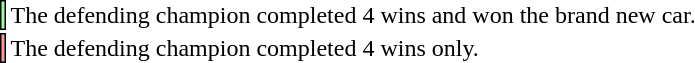<table class="toccolours" style="white-space: nowrap;">
<tr>
<td style="background:#9F9; border:1px solid black;"></td>
<td>The defending champion completed 4 wins and won the brand new car.</td>
</tr>
<tr>
<td style="background:#F99; border:1px solid black;"></td>
<td>The defending champion completed 4 wins only.</td>
</tr>
</table>
